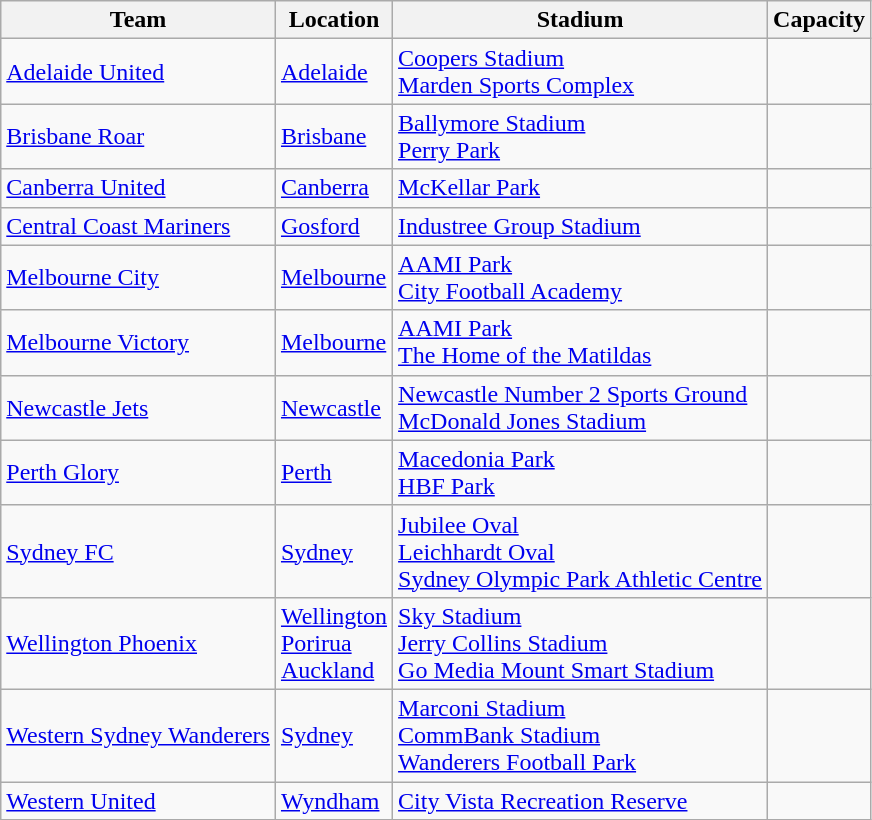<table class="wikitable">
<tr>
<th scope="row">Team</th>
<th scope="row">Location</th>
<th scope="row">Stadium</th>
<th scope="row">Capacity</th>
</tr>
<tr>
<td><a href='#'>Adelaide United</a></td>
<td><a href='#'>Adelaide</a></td>
<td><a href='#'>Coopers Stadium</a><br><a href='#'>Marden Sports Complex</a></td>
<td></td>
</tr>
<tr>
<td><a href='#'>Brisbane Roar</a></td>
<td><a href='#'>Brisbane</a></td>
<td><a href='#'>Ballymore Stadium</a><br><a href='#'>Perry Park</a></td>
<td></td>
</tr>
<tr>
<td><a href='#'>Canberra United</a></td>
<td><a href='#'>Canberra</a></td>
<td><a href='#'>McKellar Park</a></td>
<td></td>
</tr>
<tr>
<td><a href='#'>Central Coast Mariners</a></td>
<td><a href='#'>Gosford</a></td>
<td><a href='#'>Industree Group Stadium</a></td>
<td></td>
</tr>
<tr>
<td><a href='#'>Melbourne City</a></td>
<td><a href='#'>Melbourne</a></td>
<td><a href='#'>AAMI Park</a><br><a href='#'>City Football Academy</a></td>
<td></td>
</tr>
<tr>
<td><a href='#'>Melbourne Victory</a></td>
<td><a href='#'>Melbourne</a></td>
<td><a href='#'>AAMI Park</a><br><a href='#'>The Home of the Matildas</a></td>
<td></td>
</tr>
<tr>
<td><a href='#'>Newcastle Jets</a></td>
<td><a href='#'>Newcastle</a></td>
<td><a href='#'>Newcastle Number 2 Sports Ground</a><br><a href='#'>McDonald Jones Stadium</a></td>
<td></td>
</tr>
<tr>
<td><a href='#'>Perth Glory</a></td>
<td><a href='#'>Perth</a></td>
<td><a href='#'>Macedonia Park</a><br><a href='#'>HBF Park</a></td>
<td></td>
</tr>
<tr>
<td><a href='#'>Sydney FC</a></td>
<td><a href='#'>Sydney</a></td>
<td><a href='#'>Jubilee Oval</a><br><a href='#'>Leichhardt Oval</a><br><a href='#'>Sydney Olympic Park Athletic Centre</a></td>
<td></td>
</tr>
<tr>
<td><a href='#'>Wellington Phoenix</a></td>
<td><a href='#'>Wellington</a><br><a href='#'>Porirua</a><br><a href='#'>Auckland</a></td>
<td><a href='#'>Sky Stadium</a><br><a href='#'>Jerry Collins Stadium</a><br><a href='#'>Go Media Mount Smart Stadium</a></td>
<td></td>
</tr>
<tr>
<td><a href='#'>Western Sydney Wanderers</a></td>
<td><a href='#'>Sydney</a></td>
<td><a href='#'>Marconi Stadium</a><br><a href='#'>CommBank Stadium</a><br><a href='#'>Wanderers Football Park</a></td>
<td></td>
</tr>
<tr>
<td><a href='#'>Western United</a></td>
<td><a href='#'>Wyndham</a></td>
<td><a href='#'>City Vista Recreation Reserve</a></td>
<td></td>
</tr>
</table>
